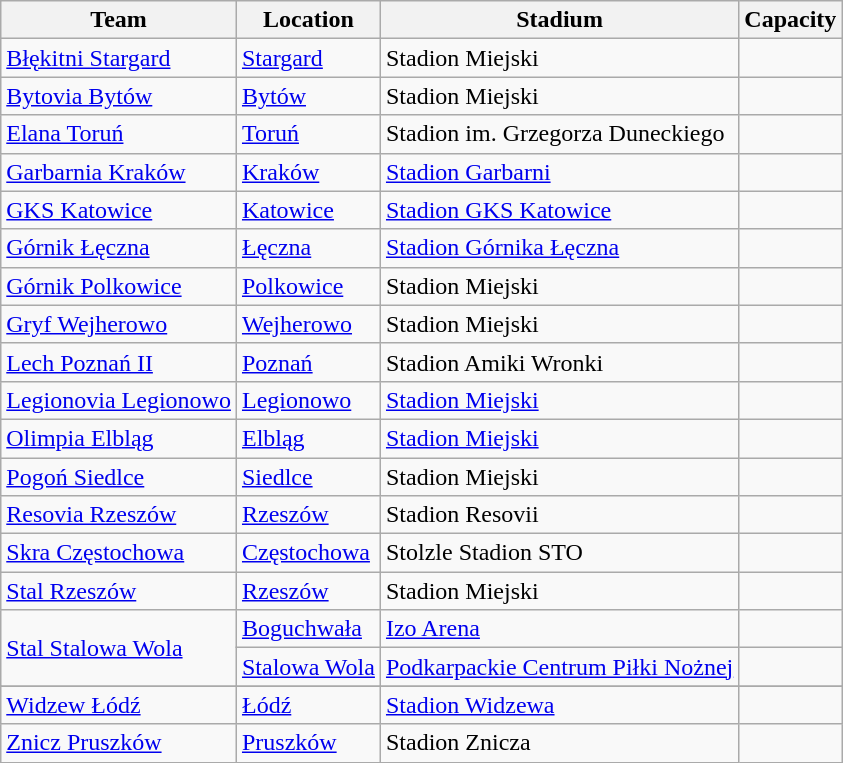<table class="wikitable sortable">
<tr>
<th>Team</th>
<th>Location</th>
<th>Stadium</th>
<th>Capacity</th>
</tr>
<tr>
<td><a href='#'>Błękitni Stargard</a></td>
<td><a href='#'>Stargard</a></td>
<td>Stadion Miejski</td>
<td></td>
</tr>
<tr>
<td><a href='#'>Bytovia Bytów</a></td>
<td><a href='#'>Bytów</a></td>
<td>Stadion Miejski</td>
<td></td>
</tr>
<tr>
<td><a href='#'>Elana Toruń</a></td>
<td><a href='#'>Toruń</a></td>
<td>Stadion im. Grzegorza Duneckiego</td>
<td></td>
</tr>
<tr>
<td><a href='#'>Garbarnia Kraków</a></td>
<td><a href='#'>Kraków</a></td>
<td><a href='#'>Stadion Garbarni</a></td>
<td></td>
</tr>
<tr>
<td><a href='#'>GKS Katowice</a></td>
<td><a href='#'>Katowice</a></td>
<td><a href='#'>Stadion GKS Katowice</a></td>
<td></td>
</tr>
<tr>
<td><a href='#'>Górnik Łęczna</a></td>
<td><a href='#'>Łęczna</a></td>
<td><a href='#'>Stadion Górnika Łęczna</a></td>
<td></td>
</tr>
<tr>
<td><a href='#'>Górnik Polkowice</a></td>
<td><a href='#'>Polkowice</a></td>
<td>Stadion Miejski</td>
<td></td>
</tr>
<tr>
<td><a href='#'>Gryf Wejherowo</a></td>
<td><a href='#'>Wejherowo</a></td>
<td>Stadion Miejski</td>
<td></td>
</tr>
<tr>
<td><a href='#'>Lech Poznań II</a></td>
<td><a href='#'>Poznań</a></td>
<td>Stadion Amiki Wronki</td>
<td></td>
</tr>
<tr>
<td><a href='#'>Legionovia Legionowo</a></td>
<td><a href='#'>Legionowo</a></td>
<td><a href='#'>Stadion Miejski</a></td>
<td></td>
</tr>
<tr>
<td><a href='#'>Olimpia Elbląg</a></td>
<td><a href='#'>Elbląg</a></td>
<td><a href='#'>Stadion Miejski</a></td>
<td></td>
</tr>
<tr>
<td><a href='#'>Pogoń Siedlce</a></td>
<td><a href='#'>Siedlce</a></td>
<td>Stadion Miejski</td>
<td></td>
</tr>
<tr>
<td><a href='#'>Resovia Rzeszów</a></td>
<td><a href='#'>Rzeszów</a></td>
<td>Stadion Resovii</td>
<td></td>
</tr>
<tr>
<td><a href='#'>Skra Częstochowa</a></td>
<td><a href='#'>Częstochowa</a></td>
<td>Stolzle Stadion STO</td>
<td></td>
</tr>
<tr>
<td><a href='#'>Stal Rzeszów</a></td>
<td><a href='#'>Rzeszów</a></td>
<td>Stadion Miejski</td>
<td></td>
</tr>
<tr>
<td rowspan="2"><a href='#'>Stal Stalowa Wola</a></td>
<td><a href='#'>Boguchwała</a></td>
<td><a href='#'>Izo Arena</a></td>
<td></td>
</tr>
<tr>
<td><a href='#'>Stalowa Wola</a></td>
<td><a href='#'>Podkarpackie Centrum Piłki Nożnej</a></td>
<td></td>
</tr>
<tr>
</tr>
<tr>
<td><a href='#'>Widzew Łódź</a></td>
<td><a href='#'>Łódź</a></td>
<td><a href='#'>Stadion Widzewa</a></td>
<td></td>
</tr>
<tr>
<td><a href='#'>Znicz Pruszków</a></td>
<td><a href='#'>Pruszków</a></td>
<td>Stadion Znicza</td>
<td></td>
</tr>
</table>
